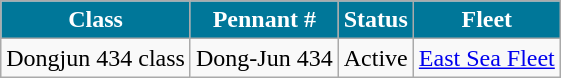<table class="wikitable">
<tr>
<th style="background:#079;color:#fff;">Class</th>
<th style="background:#079;color:#fff;">Pennant #</th>
<th style="background:#079;color:#fff;">Status</th>
<th style="background:#079;color:#fff;">Fleet</th>
</tr>
<tr>
<td>Dongjun 434 class</td>
<td>Dong-Jun 434</td>
<td>Active</td>
<td><a href='#'>East Sea Fleet</a></td>
</tr>
</table>
